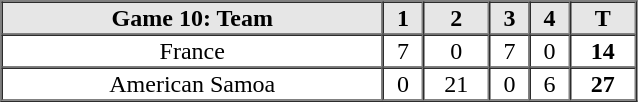<table border=1 cellspacing=0 width=425 style="margin-left:3em;">
<tr style="text-align:center; background-color:#e6e6e6;">
<th>Game 10: Team</th>
<th>1</th>
<th>2</th>
<th>3</th>
<th>4</th>
<th>T</th>
</tr>
<tr style="text-align:center">
<td> France</td>
<td>7</td>
<td>0</td>
<td>7</td>
<td>0</td>
<th>14</th>
</tr>
<tr style="text-align:center">
<td> American Samoa</td>
<td>0</td>
<td>21</td>
<td>0</td>
<td>6</td>
<th>27</th>
</tr>
</table>
